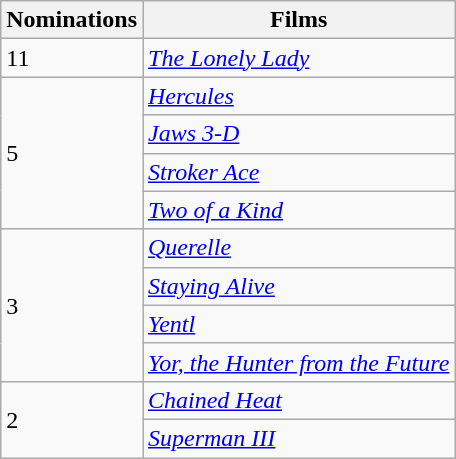<table class="wikitable">
<tr>
<th>Nominations</th>
<th>Films</th>
</tr>
<tr>
<td>11</td>
<td><em><a href='#'>The Lonely Lady</a></em></td>
</tr>
<tr>
<td rowspan="4">5</td>
<td><a href='#'><em>Hercules</em></a></td>
</tr>
<tr>
<td><em><a href='#'>Jaws 3-D</a></em></td>
</tr>
<tr>
<td><em><a href='#'>Stroker Ace</a></em></td>
</tr>
<tr>
<td><a href='#'><em>Two of a Kind</em></a></td>
</tr>
<tr>
<td rowspan="4">3</td>
<td><em><a href='#'>Querelle</a></em></td>
</tr>
<tr>
<td><a href='#'><em>Staying Alive</em></a></td>
</tr>
<tr>
<td><a href='#'><em>Yentl</em></a></td>
</tr>
<tr>
<td><em><a href='#'>Yor, the Hunter from the Future</a></em></td>
</tr>
<tr>
<td rowspan="2">2</td>
<td><em><a href='#'>Chained Heat</a></em></td>
</tr>
<tr>
<td><em><a href='#'>Superman III</a></em></td>
</tr>
</table>
